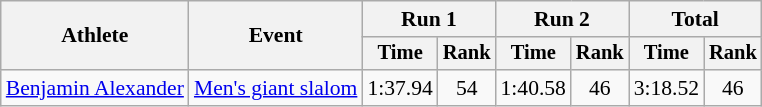<table class=wikitable style=font-size:90%;text-align:center>
<tr>
<th rowspan=2>Athlete</th>
<th rowspan=2>Event</th>
<th colspan=2>Run 1</th>
<th colspan=2>Run 2</th>
<th colspan=2>Total</th>
</tr>
<tr style="font-size:95%">
<th>Time</th>
<th>Rank</th>
<th>Time</th>
<th>Rank</th>
<th>Time</th>
<th>Rank</th>
</tr>
<tr>
<td align=left><a href='#'>Benjamin Alexander</a></td>
<td align=left><a href='#'>Men's giant slalom</a></td>
<td>1:37.94</td>
<td>54</td>
<td>1:40.58</td>
<td>46</td>
<td>3:18.52</td>
<td>46</td>
</tr>
</table>
